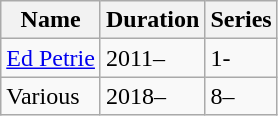<table class="wikitable">
<tr>
<th>Name</th>
<th>Duration</th>
<th>Series</th>
</tr>
<tr>
<td><a href='#'>Ed Petrie</a></td>
<td>2011–</td>
<td>1-</td>
</tr>
<tr>
<td>Various</td>
<td>2018–</td>
<td>8–</td>
</tr>
</table>
